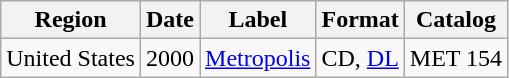<table class="wikitable">
<tr>
<th>Region</th>
<th>Date</th>
<th>Label</th>
<th>Format</th>
<th>Catalog</th>
</tr>
<tr>
<td>United States</td>
<td>2000</td>
<td><a href='#'>Metropolis</a></td>
<td>CD, <a href='#'>DL</a></td>
<td>MET 154</td>
</tr>
</table>
